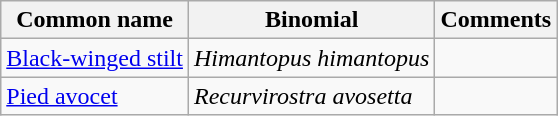<table class="wikitable">
<tr>
<th>Common name</th>
<th>Binomial</th>
<th>Comments</th>
</tr>
<tr>
<td><a href='#'>Black-winged stilt</a></td>
<td><em>Himantopus himantopus</em></td>
<td></td>
</tr>
<tr>
<td><a href='#'>Pied avocet</a></td>
<td><em>Recurvirostra avosetta</em></td>
<td></td>
</tr>
</table>
